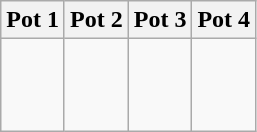<table class="wikitable">
<tr>
<th width=25%>Pot 1</th>
<th width=25%>Pot 2</th>
<th width=25%>Pot 3</th>
<th width=25%>Pot 4</th>
</tr>
<tr>
<td valign=top><br><br><br></td>
<td valign=top><br><br><br></td>
<td valign=top><br><br><br></td>
<td valign=top><br><br><br></td>
</tr>
</table>
